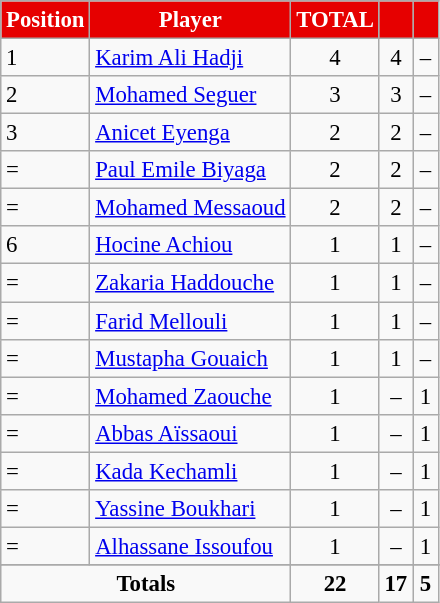<table border="0" class="wikitable" style="text-align:center;font-size:95%">
<tr>
<th scope=col style="color:#FFFFFF; background:#E60000;">Position</th>
<th scope=col style="color:#FFFFFF; background:#E60000;">Player</th>
<th scope=col style="color:#FFFFFF; background:#E60000;">TOTAL</th>
<th scope=col style="color:#FFFFFF; background:#E60000;" width=10><a href='#'></a></th>
<th scope=col style="color:#FFFFFF; background:#E60000;" width=10><a href='#'></a></th>
</tr>
<tr>
<td align=left>1</td>
<td align=left> <a href='#'>Karim Ali Hadji</a></td>
<td align=center>4</td>
<td>4</td>
<td>–</td>
</tr>
<tr>
<td align=left>2</td>
<td align=left> <a href='#'>Mohamed Seguer</a></td>
<td align=center>3</td>
<td>3</td>
<td>–</td>
</tr>
<tr>
<td align=left>3</td>
<td align=left> <a href='#'>Anicet Eyenga</a></td>
<td align=center>2</td>
<td>2</td>
<td>–</td>
</tr>
<tr>
<td align=left>=</td>
<td align=left> <a href='#'>Paul Emile Biyaga</a></td>
<td align=center>2</td>
<td>2</td>
<td>–</td>
</tr>
<tr>
<td align=left>=</td>
<td align=left> <a href='#'>Mohamed Messaoud</a></td>
<td align=center>2</td>
<td>2</td>
<td>–</td>
</tr>
<tr>
<td align=left>6</td>
<td align=left> <a href='#'>Hocine Achiou</a></td>
<td align=center>1</td>
<td>1</td>
<td>–</td>
</tr>
<tr>
<td align=left>=</td>
<td align=left> <a href='#'>Zakaria Haddouche</a></td>
<td align=center>1</td>
<td>1</td>
<td>–</td>
</tr>
<tr>
<td align=left>=</td>
<td align=left> <a href='#'>Farid Mellouli</a></td>
<td align=center>1</td>
<td>1</td>
<td>–</td>
</tr>
<tr>
<td align=left>=</td>
<td align=left> <a href='#'>Mustapha Gouaich</a></td>
<td align=center>1</td>
<td>1</td>
<td>–</td>
</tr>
<tr>
<td align=left>=</td>
<td align=left> <a href='#'>Mohamed Zaouche</a></td>
<td align=center>1</td>
<td>–</td>
<td>1</td>
</tr>
<tr>
<td align=left>=</td>
<td align=left> <a href='#'>Abbas Aïssaoui</a></td>
<td align=center>1</td>
<td>–</td>
<td>1</td>
</tr>
<tr>
<td align=left>=</td>
<td align=left> <a href='#'>Kada Kechamli</a></td>
<td align=center>1</td>
<td>–</td>
<td>1</td>
</tr>
<tr>
<td align=left>=</td>
<td align=left> <a href='#'>Yassine Boukhari</a></td>
<td align=center>1</td>
<td>–</td>
<td>1</td>
</tr>
<tr>
<td align=left>=</td>
<td align=left> <a href='#'>Alhassane Issoufou</a></td>
<td align=center>1</td>
<td>–</td>
<td>1</td>
</tr>
<tr>
</tr>
<tr class="sortbottom">
<td colspan="2"><strong>Totals</strong></td>
<td align=center><strong>22</strong></td>
<td><strong>17</strong></td>
<td><strong>5</strong></td>
</tr>
</table>
